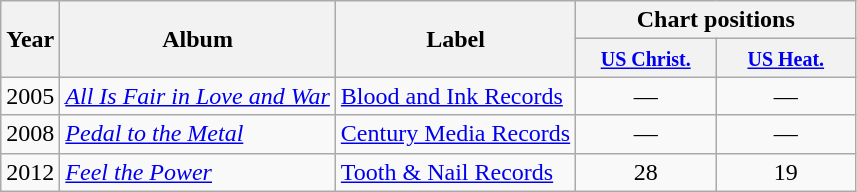<table class="wikitable">
<tr>
<th rowspan="2">Year</th>
<th rowspan="2">Album</th>
<th rowspan="2">Label</th>
<th colspan="2">Chart positions</th>
</tr>
<tr>
<th width="86"><small><a href='#'>US Christ.</a></small></th>
<th width="86"><small><a href='#'>US Heat.</a></small></th>
</tr>
<tr>
<td>2005</td>
<td><em><a href='#'>All Is Fair in Love and War</a></em></td>
<td><a href='#'>Blood and Ink Records</a></td>
<td align="center">—</td>
<td align="center">—</td>
</tr>
<tr>
<td>2008</td>
<td><em><a href='#'>Pedal to the Metal</a></em></td>
<td><a href='#'>Century Media Records</a></td>
<td align="center">—</td>
<td align="center">—</td>
</tr>
<tr>
<td>2012</td>
<td><em><a href='#'>Feel the Power</a></em></td>
<td><a href='#'>Tooth & Nail Records</a></td>
<td align="center">28</td>
<td align="center">19</td>
</tr>
</table>
